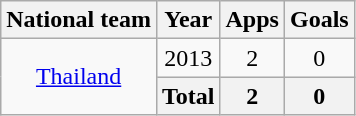<table class="wikitable" style="text-align:center">
<tr>
<th>National team</th>
<th>Year</th>
<th>Apps</th>
<th>Goals</th>
</tr>
<tr>
<td rowspan="2" valign="center"><a href='#'>Thailand</a></td>
<td>2013</td>
<td>2</td>
<td>0</td>
</tr>
<tr>
<th>Total</th>
<th>2</th>
<th>0</th>
</tr>
</table>
